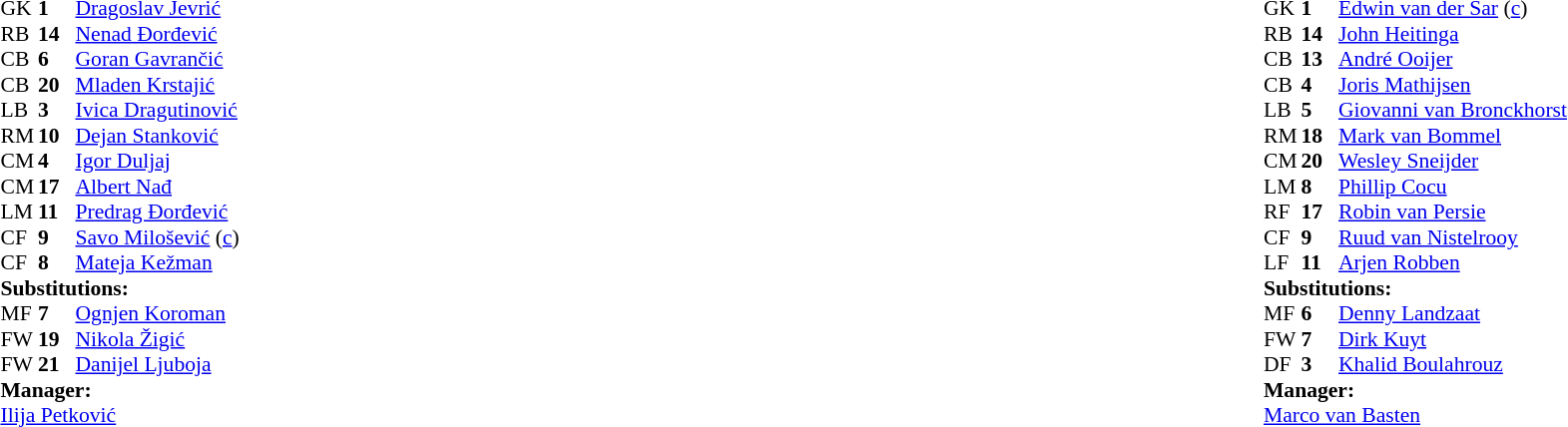<table width="100%">
<tr>
<td valign="top" width="40%"><br><table style="font-size: 90%" cellspacing="0" cellpadding="0">
<tr>
<th width="25"></th>
<th width="25"></th>
</tr>
<tr>
<td>GK</td>
<td><strong>1</strong></td>
<td><a href='#'>Dragoslav Jevrić</a></td>
</tr>
<tr>
<td>RB</td>
<td><strong>14</strong></td>
<td><a href='#'>Nenad Đorđević</a></td>
<td></td>
<td></td>
</tr>
<tr>
<td>CB</td>
<td><strong>6</strong></td>
<td><a href='#'>Goran Gavrančić</a></td>
<td></td>
</tr>
<tr>
<td>CB</td>
<td><strong>20</strong></td>
<td><a href='#'>Mladen Krstajić</a></td>
</tr>
<tr>
<td>LB</td>
<td><strong>3</strong></td>
<td><a href='#'>Ivica Dragutinović</a></td>
<td></td>
</tr>
<tr>
<td>RM</td>
<td><strong>10</strong></td>
<td><a href='#'>Dejan Stanković</a></td>
<td></td>
</tr>
<tr>
<td>CM</td>
<td><strong>4</strong></td>
<td><a href='#'>Igor Duljaj</a></td>
</tr>
<tr>
<td>CM</td>
<td><strong>17</strong></td>
<td><a href='#'>Albert Nađ</a></td>
</tr>
<tr>
<td>LM</td>
<td><strong>11</strong></td>
<td><a href='#'>Predrag Đorđević</a></td>
</tr>
<tr>
<td>CF</td>
<td><strong>9</strong></td>
<td><a href='#'>Savo Milošević</a> (<a href='#'>c</a>)</td>
<td></td>
<td></td>
</tr>
<tr>
<td>CF</td>
<td><strong>8</strong></td>
<td><a href='#'>Mateja Kežman</a></td>
<td></td>
<td></td>
</tr>
<tr>
<td colspan=3><strong>Substitutions:</strong></td>
</tr>
<tr>
<td>MF</td>
<td><strong>7</strong></td>
<td><a href='#'>Ognjen Koroman</a></td>
<td></td>
<td></td>
</tr>
<tr>
<td>FW</td>
<td><strong>19</strong></td>
<td><a href='#'>Nikola Žigić</a></td>
<td></td>
<td></td>
</tr>
<tr>
<td>FW</td>
<td><strong>21</strong></td>
<td><a href='#'>Danijel Ljuboja</a></td>
<td></td>
<td></td>
</tr>
<tr>
<td colspan=3><strong>Manager:</strong></td>
</tr>
<tr>
<td colspan="4"><a href='#'>Ilija Petković</a></td>
</tr>
</table>
</td>
<td valign="top"></td>
<td valign="top" width="50%"><br><table style="font-size: 90%" cellspacing="0" cellpadding="0" align=center>
<tr>
<th width="25"></th>
<th width="25"></th>
</tr>
<tr>
<td>GK</td>
<td><strong>1</strong></td>
<td><a href='#'>Edwin van der Sar</a> (<a href='#'>c</a>)</td>
</tr>
<tr>
<td>RB</td>
<td><strong>14</strong></td>
<td><a href='#'>John Heitinga</a></td>
<td></td>
</tr>
<tr>
<td>CB</td>
<td><strong>13</strong></td>
<td><a href='#'>André Ooijer</a></td>
</tr>
<tr>
<td>CB</td>
<td><strong>4</strong></td>
<td><a href='#'>Joris Mathijsen</a></td>
<td></td>
<td></td>
</tr>
<tr>
<td>LB</td>
<td><strong>5</strong></td>
<td><a href='#'>Giovanni van Bronckhorst</a></td>
<td></td>
</tr>
<tr>
<td>RM</td>
<td><strong>18</strong></td>
<td><a href='#'>Mark van Bommel</a></td>
<td></td>
<td></td>
</tr>
<tr>
<td>CM</td>
<td><strong>20</strong></td>
<td><a href='#'>Wesley Sneijder</a></td>
</tr>
<tr>
<td>LM</td>
<td><strong>8</strong></td>
<td><a href='#'>Phillip Cocu</a></td>
</tr>
<tr>
<td>RF</td>
<td><strong>17</strong></td>
<td><a href='#'>Robin van Persie</a></td>
</tr>
<tr>
<td>CF</td>
<td><strong>9</strong></td>
<td><a href='#'>Ruud van Nistelrooy</a></td>
<td></td>
<td></td>
</tr>
<tr>
<td>LF</td>
<td><strong>11</strong></td>
<td><a href='#'>Arjen Robben</a></td>
</tr>
<tr>
<td colspan=3><strong>Substitutions:</strong></td>
</tr>
<tr>
<td>MF</td>
<td><strong>6</strong></td>
<td><a href='#'>Denny Landzaat</a></td>
<td></td>
<td></td>
</tr>
<tr>
<td>FW</td>
<td><strong>7</strong></td>
<td><a href='#'>Dirk Kuyt</a></td>
<td></td>
<td></td>
</tr>
<tr>
<td>DF</td>
<td><strong>3</strong></td>
<td><a href='#'>Khalid Boulahrouz</a></td>
<td></td>
<td></td>
</tr>
<tr>
<td colspan=3><strong>Manager:</strong></td>
</tr>
<tr>
<td colspan="4"><a href='#'>Marco van Basten</a></td>
</tr>
</table>
</td>
</tr>
</table>
